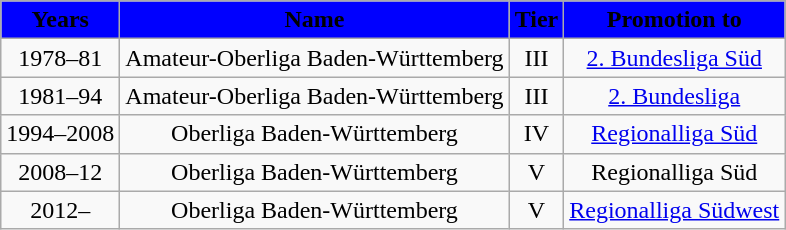<table class="wikitable">
<tr align="center" style="background:blue">
<td><strong>Years</strong></td>
<td colspan=2><strong>Name</strong></td>
<td><strong>Tier</strong></td>
<td><strong>Promotion to</strong></td>
</tr>
<tr align="center">
<td>1978–81</td>
<td colspan=2>Amateur-Oberliga Baden-Württemberg</td>
<td>III</td>
<td><a href='#'>2. Bundesliga Süd</a></td>
</tr>
<tr align="center">
<td>1981–94</td>
<td colspan=2>Amateur-Oberliga Baden-Württemberg</td>
<td>III</td>
<td><a href='#'>2. Bundesliga</a></td>
</tr>
<tr align="center">
<td>1994–2008</td>
<td colspan=2>Oberliga Baden-Württemberg</td>
<td>IV</td>
<td><a href='#'>Regionalliga Süd</a></td>
</tr>
<tr align="center">
<td>2008–12</td>
<td colspan=2>Oberliga Baden-Württemberg</td>
<td>V</td>
<td>Regionalliga Süd</td>
</tr>
<tr align="center">
<td>2012–</td>
<td colspan=2>Oberliga Baden-Württemberg</td>
<td>V</td>
<td><a href='#'>Regionalliga Südwest</a></td>
</tr>
</table>
